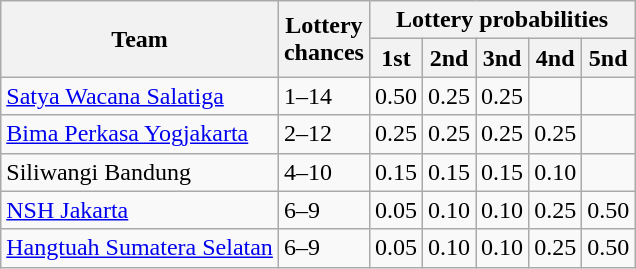<table class="wikitable">
<tr>
<th rowspan="2">Team</th>
<th rowspan="2">Lottery<br>chances</th>
<th colspan="5">Lottery probabilities</th>
</tr>
<tr>
<th>1st</th>
<th>2nd</th>
<th>3nd</th>
<th>4nd</th>
<th>5nd</th>
</tr>
<tr>
<td><a href='#'>Satya Wacana Salatiga</a></td>
<td>1–14</td>
<td>0.50</td>
<td>0.25</td>
<td>0.25</td>
<td></td>
<td></td>
</tr>
<tr>
<td><a href='#'>Bima Perkasa Yogjakarta</a></td>
<td>2–12</td>
<td>0.25</td>
<td>0.25</td>
<td>0.25</td>
<td>0.25</td>
<td></td>
</tr>
<tr>
<td>Siliwangi Bandung</td>
<td>4–10</td>
<td>0.15</td>
<td>0.15</td>
<td>0.15</td>
<td>0.10</td>
<td></td>
</tr>
<tr>
<td><a href='#'>NSH Jakarta</a></td>
<td>6–9</td>
<td>0.05</td>
<td>0.10</td>
<td>0.10</td>
<td>0.25</td>
<td>0.50</td>
</tr>
<tr>
<td><a href='#'>Hangtuah Sumatera Selatan</a></td>
<td>6–9</td>
<td>0.05</td>
<td>0.10</td>
<td>0.10</td>
<td>0.25</td>
<td>0.50</td>
</tr>
</table>
